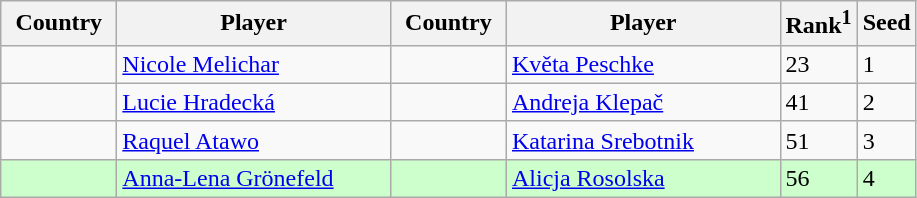<table class="sortable wikitable">
<tr>
<th width="70">Country</th>
<th width="175">Player</th>
<th width="70">Country</th>
<th width="175">Player</th>
<th>Rank<sup>1</sup></th>
<th>Seed</th>
</tr>
<tr>
<td></td>
<td><a href='#'>Nicole Melichar</a></td>
<td></td>
<td><a href='#'>Květa Peschke</a></td>
<td>23</td>
<td>1</td>
</tr>
<tr>
<td></td>
<td><a href='#'>Lucie Hradecká</a></td>
<td></td>
<td><a href='#'>Andreja Klepač</a></td>
<td>41</td>
<td>2</td>
</tr>
<tr>
<td></td>
<td><a href='#'>Raquel Atawo</a></td>
<td></td>
<td><a href='#'>Katarina Srebotnik</a></td>
<td>51</td>
<td>3</td>
</tr>
<tr style="background:#cfc;">
<td></td>
<td><a href='#'>Anna-Lena Grönefeld</a></td>
<td></td>
<td><a href='#'>Alicja Rosolska</a></td>
<td>56</td>
<td>4</td>
</tr>
</table>
